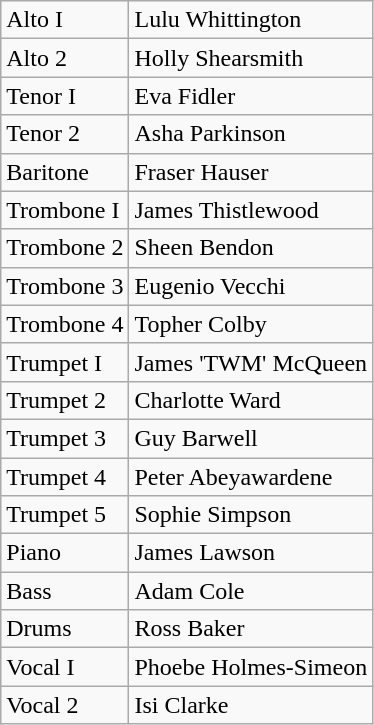<table class="wikitable">
<tr>
<td>Alto I</td>
<td>Lulu Whittington</td>
</tr>
<tr>
<td>Alto 2</td>
<td>Holly Shearsmith</td>
</tr>
<tr>
<td>Tenor I</td>
<td>Eva Fidler</td>
</tr>
<tr>
<td>Tenor 2</td>
<td>Asha Parkinson</td>
</tr>
<tr>
<td>Baritone</td>
<td>Fraser Hauser</td>
</tr>
<tr>
<td>Trombone I</td>
<td>James Thistlewood</td>
</tr>
<tr>
<td>Trombone 2</td>
<td>Sheen Bendon</td>
</tr>
<tr>
<td>Trombone 3</td>
<td>Eugenio Vecchi</td>
</tr>
<tr>
<td>Trombone 4</td>
<td>Topher Colby</td>
</tr>
<tr>
<td>Trumpet I</td>
<td>James 'TWM' McQueen</td>
</tr>
<tr>
<td>Trumpet 2</td>
<td>Charlotte Ward</td>
</tr>
<tr>
<td>Trumpet 3</td>
<td>Guy Barwell</td>
</tr>
<tr>
<td>Trumpet 4</td>
<td>Peter Abeyawardene</td>
</tr>
<tr>
<td>Trumpet 5</td>
<td>Sophie Simpson</td>
</tr>
<tr>
<td>Piano</td>
<td>James Lawson</td>
</tr>
<tr>
<td>Bass</td>
<td>Adam Cole</td>
</tr>
<tr>
<td>Drums</td>
<td>Ross Baker</td>
</tr>
<tr>
<td>Vocal I</td>
<td>Phoebe Holmes-Simeon</td>
</tr>
<tr>
<td>Vocal 2</td>
<td>Isi Clarke</td>
</tr>
</table>
